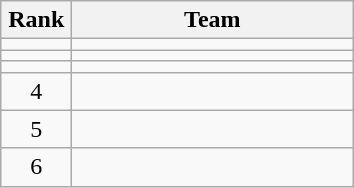<table class=wikitable style="text-align:center;">
<tr>
<th width=40>Rank</th>
<th width=180>Team</th>
</tr>
<tr>
<td></td>
<td align=left></td>
</tr>
<tr>
<td></td>
<td align=left></td>
</tr>
<tr>
<td></td>
<td align=left></td>
</tr>
<tr>
<td>4</td>
<td align=left></td>
</tr>
<tr>
<td>5</td>
<td align=left></td>
</tr>
<tr>
<td>6</td>
<td align=left></td>
</tr>
</table>
